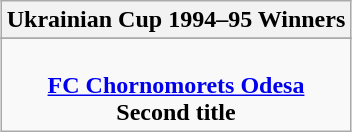<table class="wikitable" style="text-align: center; margin: 0 auto;">
<tr>
<th>Ukrainian Cup 1994–95 Winners</th>
</tr>
<tr>
</tr>
<tr>
<td><br><strong><a href='#'>FC Chornomorets Odesa</a></strong><br><strong>Second title</strong></td>
</tr>
</table>
